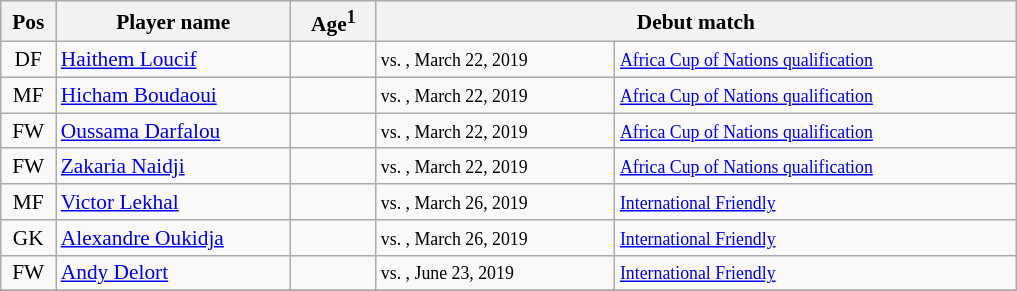<table class="wikitable" style="text-align:center;font-size:89%">
<tr>
<th width="30">Pos</th>
<th width="150">Player name</th>
<th width="50">Age<sup>1</sup></th>
<th width="420" colspan=2>Debut match</th>
</tr>
<tr>
<td>DF</td>
<td align=left><a href='#'>Haithem Loucif</a></td>
<td></td>
<td align=left><small>vs. , March 22, 2019</small></td>
<td align=left><small><a href='#'>Africa Cup of Nations qualification</a></small></td>
</tr>
<tr>
<td>MF</td>
<td align=left><a href='#'>Hicham Boudaoui</a></td>
<td></td>
<td align=left><small>vs. , March 22, 2019</small></td>
<td align=left><small><a href='#'>Africa Cup of Nations qualification</a></small></td>
</tr>
<tr>
<td>FW</td>
<td align=left><a href='#'>Oussama Darfalou</a></td>
<td></td>
<td align=left><small>vs. , March 22, 2019</small></td>
<td align=left><small><a href='#'>Africa Cup of Nations qualification</a></small></td>
</tr>
<tr>
<td>FW</td>
<td align=left><a href='#'>Zakaria Naidji</a></td>
<td></td>
<td align=left><small>vs. , March 22, 2019</small></td>
<td align=left><small><a href='#'>Africa Cup of Nations qualification</a></small></td>
</tr>
<tr>
<td>MF</td>
<td align=left><a href='#'>Victor Lekhal</a></td>
<td></td>
<td align=left><small>vs. , March 26, 2019</small></td>
<td align=left><small><a href='#'>International Friendly</a></small></td>
</tr>
<tr>
<td>GK</td>
<td align=left><a href='#'>Alexandre Oukidja</a></td>
<td></td>
<td align=left><small>vs. , March 26, 2019</small></td>
<td align=left><small><a href='#'>International Friendly</a></small></td>
</tr>
<tr>
<td>FW</td>
<td align=left><a href='#'>Andy Delort</a></td>
<td></td>
<td align=left><small>vs. , June 23, 2019</small></td>
<td align=left><small><a href='#'>International Friendly</a></small></td>
</tr>
<tr>
</tr>
</table>
